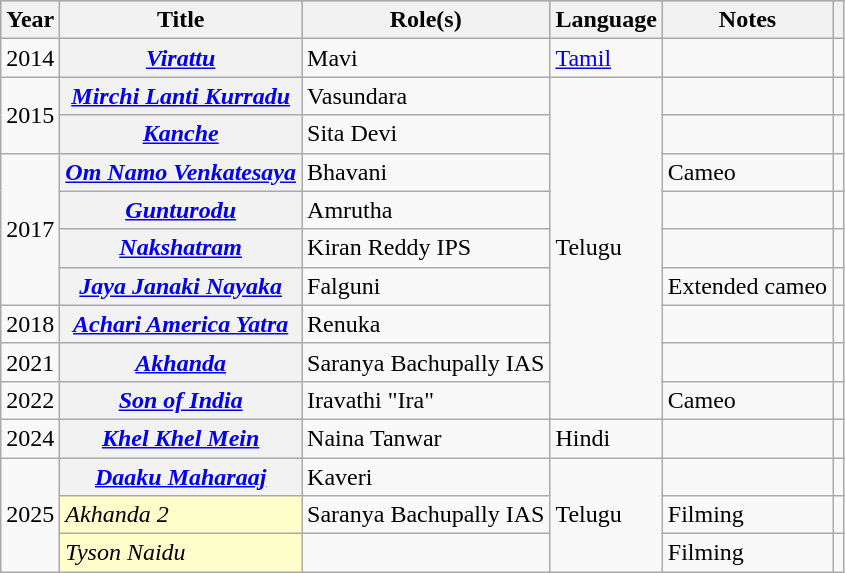<table class="wikitable plainrowheaders sortable">
<tr style="background:#ccc; text-align:center;">
<th scope="col">Year</th>
<th scope="col">Title</th>
<th scope="col">Role(s)</th>
<th scope="col">Language</th>
<th scope="col" class="unsortable">Notes</th>
<th scope="col" class="unsortable"></th>
</tr>
<tr>
<td>2014</td>
<th scope="row"><em><a href='#'>Virattu</a></em></th>
<td>Mavi</td>
<td><a href='#'>Tamil</a></td>
<td></td>
<td></td>
</tr>
<tr>
<td rowspan="2">2015</td>
<th scope="row"><em><a href='#'>Mirchi Lanti Kurradu</a></em></th>
<td>Vasundara</td>
<td rowspan="9">Telugu</td>
<td></td>
<td></td>
</tr>
<tr>
<th scope="row"><em><a href='#'>Kanche</a></em></th>
<td>Sita Devi</td>
<td></td>
<td></td>
</tr>
<tr>
<td rowspan="4">2017</td>
<th scope="row"><em><a href='#'>Om Namo Venkatesaya</a></em></th>
<td>Bhavani</td>
<td>Cameo</td>
<td></td>
</tr>
<tr>
<th scope="row"><em><a href='#'>Gunturodu</a></em></th>
<td>Amrutha</td>
<td></td>
<td></td>
</tr>
<tr>
<th scope="row"><em><a href='#'>Nakshatram</a></em></th>
<td>Kiran Reddy IPS</td>
<td></td>
<td></td>
</tr>
<tr>
<th scope="row"><em><a href='#'>Jaya Janaki Nayaka</a></em></th>
<td>Falguni</td>
<td>Extended cameo</td>
<td></td>
</tr>
<tr>
<td>2018</td>
<th scope="row"><em><a href='#'>Achari America Yatra</a></em></th>
<td>Renuka</td>
<td></td>
<td></td>
</tr>
<tr>
<td>2021</td>
<th scope="row"><em><a href='#'>Akhanda</a></em></th>
<td>Saranya Bachupally IAS</td>
<td></td>
<td></td>
</tr>
<tr>
<td>2022</td>
<th scope="row"><a href='#'><em>Son of India</em></a></th>
<td>Iravathi "Ira"</td>
<td>Cameo</td>
<td></td>
</tr>
<tr>
<td>2024</td>
<th scope="row"><em><a href='#'>Khel Khel Mein</a></em></th>
<td>Naina Tanwar</td>
<td>Hindi</td>
<td></td>
<td></td>
</tr>
<tr>
<td rowspan="3">2025</td>
<th scope="row"><em><a href='#'>Daaku Maharaaj</a></em></th>
<td>Kaveri</td>
<td rowspan="3">Telugu</td>
<td></td>
<td></td>
</tr>
<tr>
<td style="background:#ffc;"><em>Akhanda 2</em></td>
<td>Saranya Bachupally IAS</td>
<td>Filming</td>
<td></td>
</tr>
<tr>
<td style="background:#ffc;"><em>Tyson Naidu</em></td>
<td></td>
<td>Filming</td>
<td></td>
</tr>
</table>
